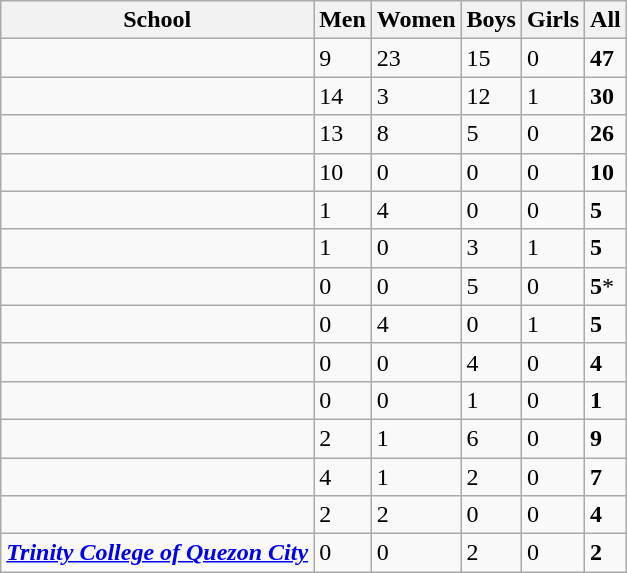<table class="wikitable sortable">
<tr>
<th>School</th>
<th>Men</th>
<th>Women</th>
<th>Boys</th>
<th>Girls</th>
<th>All</th>
</tr>
<tr>
<td><strong></strong></td>
<td>9</td>
<td>23</td>
<td>15</td>
<td>0</td>
<td><strong>47</strong></td>
</tr>
<tr>
<td><strong></strong></td>
<td>14</td>
<td>3</td>
<td>12</td>
<td>1</td>
<td><strong>30</strong></td>
</tr>
<tr>
<td><strong></strong></td>
<td>13</td>
<td>8</td>
<td>5</td>
<td>0</td>
<td><strong>26</strong></td>
</tr>
<tr>
<td><strong></strong></td>
<td>10</td>
<td>0</td>
<td>0</td>
<td>0</td>
<td><strong>10</strong></td>
</tr>
<tr>
<td><strong></strong></td>
<td>1</td>
<td>4</td>
<td>0</td>
<td>0</td>
<td><strong>5</strong></td>
</tr>
<tr>
<td><strong></strong></td>
<td>1</td>
<td>0</td>
<td>3</td>
<td>1</td>
<td><strong>5</strong></td>
</tr>
<tr>
<td><strong></strong></td>
<td>0</td>
<td>0</td>
<td>5</td>
<td>0</td>
<td><strong>5</strong>*</td>
</tr>
<tr>
<td><strong></strong></td>
<td>0</td>
<td>4</td>
<td>0</td>
<td>1</td>
<td><strong>5</strong></td>
</tr>
<tr>
<td><strong></strong></td>
<td>0</td>
<td>0</td>
<td>4</td>
<td>0</td>
<td><strong>4</strong></td>
</tr>
<tr>
<td><strong></strong></td>
<td>0</td>
<td>0</td>
<td>1</td>
<td>0</td>
<td><strong>1</strong></td>
</tr>
<tr>
<td><strong><em></em></strong></td>
<td>2</td>
<td>1</td>
<td>6</td>
<td>0</td>
<td><strong>9</strong></td>
</tr>
<tr>
<td><strong><em></em></strong></td>
<td>4</td>
<td>1</td>
<td>2</td>
<td>0</td>
<td><strong>7</strong></td>
</tr>
<tr>
<td><strong><em></em></strong></td>
<td>2</td>
<td>2</td>
<td>0</td>
<td>0</td>
<td><strong>4</strong></td>
</tr>
<tr>
<td><strong><em> <a href='#'>Trinity College of Quezon City</a></em></strong></td>
<td>0</td>
<td>0</td>
<td>2</td>
<td>0</td>
<td><strong>2</strong></td>
</tr>
</table>
